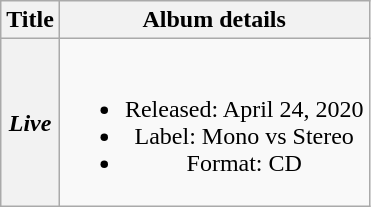<table class="wikitable plainrowheaders" style="text-align:center;">
<tr>
<th scope="col">Title</th>
<th scope="col">Album details</th>
</tr>
<tr>
<th scope="row"><strong><em>Live</em></strong></th>
<td><br><ul><li>Released: April 24, 2020</li><li>Label: Mono vs Stereo</li><li>Format: CD</li></ul></td>
</tr>
</table>
